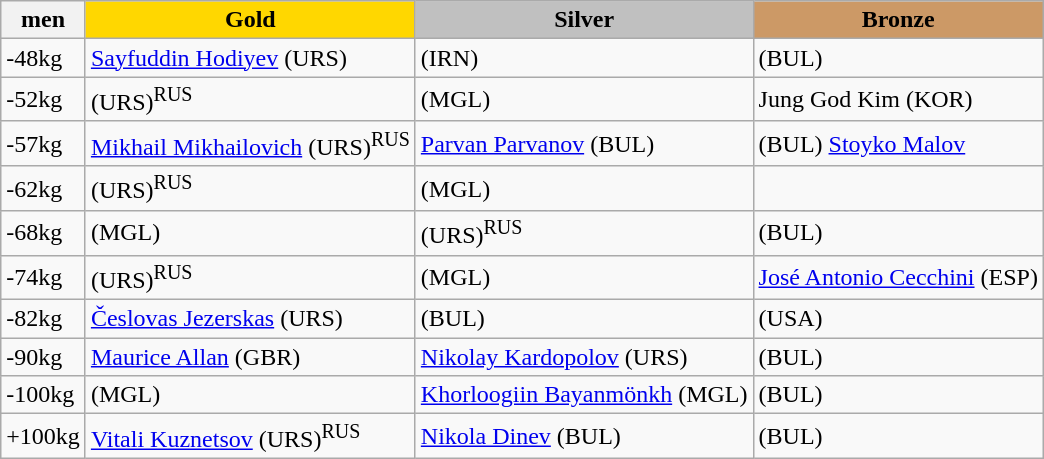<table class="wikitable">
<tr>
<th>men</th>
<th style="background: gold">Gold</th>
<th style="background: silver">Silver</th>
<th style="background:#c96;">Bronze</th>
</tr>
<tr>
<td>-48kg</td>
<td> <a href='#'>Sayfuddin Hodiyev</a> (URS)</td>
<td> <a href='#'></a> (IRN)</td>
<td> <a href='#'></a> (BUL)</td>
</tr>
<tr>
<td>-52kg</td>
<td> <a href='#'></a> (URS)<sup>RUS</sup></td>
<td> <a href='#'></a> (MGL)</td>
<td> Jung God Kim (KOR)</td>
</tr>
<tr>
<td>-57kg</td>
<td> <a href='#'>Mikhail Mikhailovich</a> (URS)<sup>RUS</sup></td>
<td> <a href='#'>Parvan Parvanov</a> (BUL)</td>
<td> (BUL) <a href='#'>Stoyko Malov</a></td>
</tr>
<tr>
<td>-62kg</td>
<td> <a href='#'></a> (URS)<sup>RUS</sup></td>
<td> <a href='#'></a> (MGL)</td>
<td></td>
</tr>
<tr>
<td>-68kg</td>
<td> <a href='#'></a> (MGL)</td>
<td> <a href='#'></a> (URS)<sup>RUS</sup></td>
<td> <a href='#'></a> (BUL)</td>
</tr>
<tr>
<td>-74kg</td>
<td> <a href='#'></a> (URS)<sup>RUS</sup></td>
<td> <a href='#'></a> (MGL)</td>
<td> <a href='#'>José Antonio Cecchini</a>  (ESP)</td>
</tr>
<tr>
<td>-82kg</td>
<td> <a href='#'>Česlovas Jezerskas</a> (URS)</td>
<td> <a href='#'></a> (BUL)</td>
<td> <a href='#'></a> (USA)</td>
</tr>
<tr>
<td>-90kg</td>
<td> <a href='#'>Maurice Allan</a> (GBR)</td>
<td> <a href='#'>Nikolay Kardopolov</a> (URS)</td>
<td>  (BUL)</td>
</tr>
<tr>
<td>-100kg</td>
<td> <a href='#'></a> (MGL)</td>
<td> <a href='#'>Khorloogiin Bayanmönkh</a> (MGL)</td>
<td> <a href='#'></a> (BUL)</td>
</tr>
<tr>
<td>+100kg</td>
<td> <a href='#'>Vitali Kuznetsov</a> (URS)<sup>RUS</sup></td>
<td> <a href='#'>Nikola Dinev</a> (BUL)</td>
<td> <a href='#'></a> (BUL)</td>
</tr>
</table>
